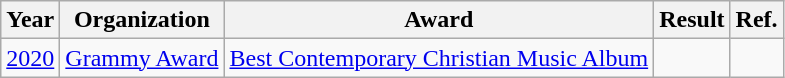<table class="wikitable plainrowheaders">
<tr>
<th>Year</th>
<th>Organization</th>
<th>Award</th>
<th>Result</th>
<th>Ref.</th>
</tr>
<tr>
<td><a href='#'>2020</a></td>
<td><a href='#'>Grammy Award</a></td>
<td><a href='#'>Best Contemporary Christian Music Album</a></td>
<td></td>
<td></td>
</tr>
</table>
